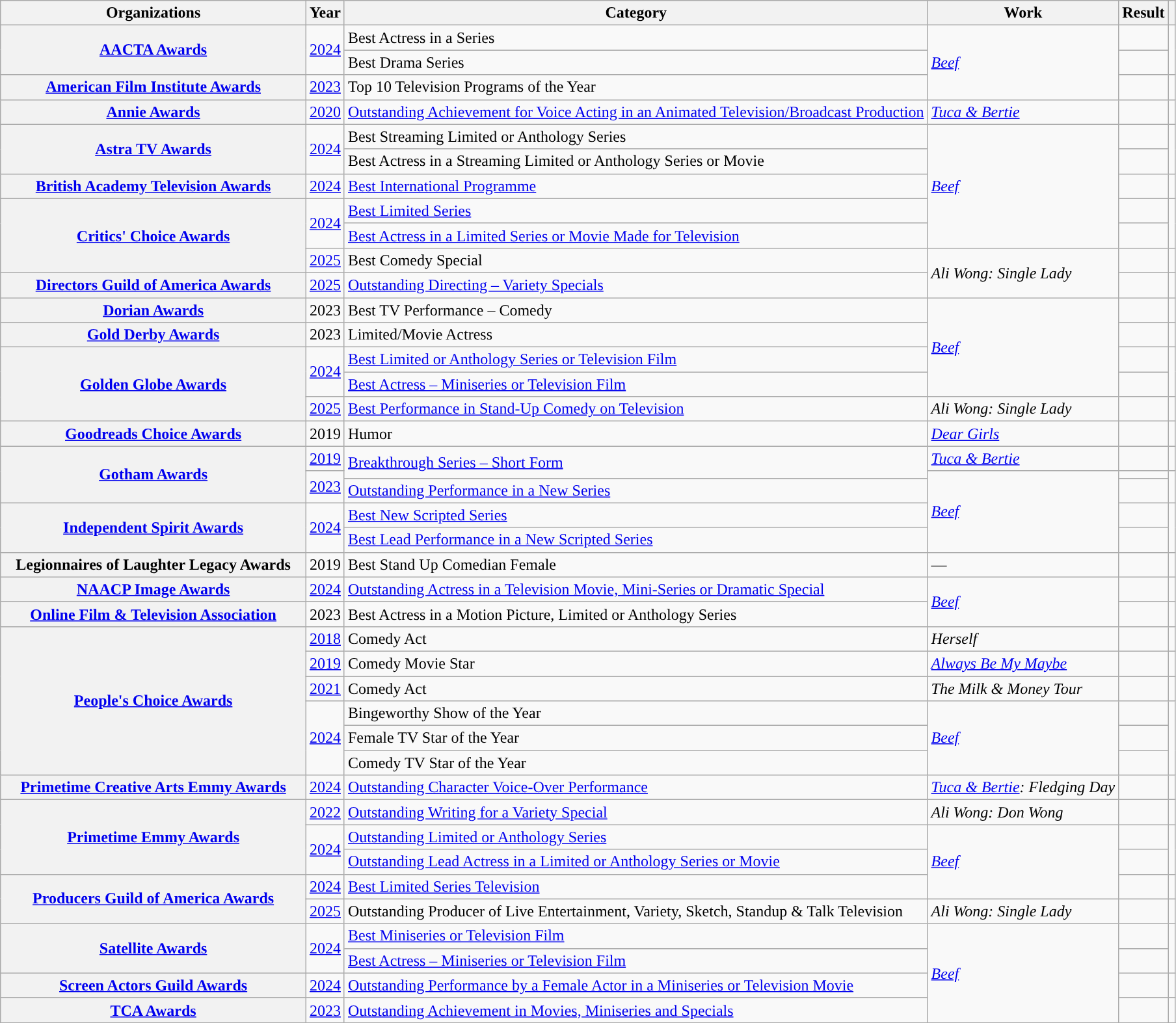<table class= "wikitable plainrowheaders sortable">
<tr>
<th scope="col" Width=26%>Organizations</th>
<th scope="col">Year</th>
<th scope="col">Category</th>
<th scope="col">Work</th>
<th scope="col">Result</th>
<th scope="col" class="unsortable"></th>
</tr>
<tr>
<th scope="row" rowspan="2"><a href='#'>AACTA Awards</a></th>
<td align="center" rowspan="2"><a href='#'>2024</a></td>
<td>Best Actress in a Series</td>
<td rowspan="3"><em><a href='#'>Beef</a></em></td>
<td></td>
<td align="center" rowspan="2"></td>
</tr>
<tr>
<td>Best Drama Series</td>
<td></td>
</tr>
<tr>
<th scope="row"><a href='#'>American Film Institute Awards</a></th>
<td align="center"><a href='#'>2023</a></td>
<td>Top 10 Television Programs of the Year</td>
<td></td>
<td align="center"></td>
</tr>
<tr>
<th scope="row"><a href='#'>Annie Awards</a></th>
<td align="center"><a href='#'>2020</a></td>
<td><a href='#'>Outstanding Achievement for Voice Acting in an Animated Television/Broadcast Production</a></td>
<td><em><a href='#'>Tuca & Bertie</a></em></td>
<td></td>
<td align="center"></td>
</tr>
<tr>
<th scope="row" rowspan="2"><a href='#'>Astra TV Awards</a></th>
<td align="center" rowspan="2"><a href='#'>2024</a></td>
<td>Best Streaming Limited or Anthology Series</td>
<td rowspan="5"><em><a href='#'>Beef</a></em></td>
<td></td>
<td align="center" rowspan="2"></td>
</tr>
<tr>
<td>Best Actress in a Streaming Limited or Anthology Series or Movie</td>
<td></td>
</tr>
<tr>
<th scope="row"><a href='#'>British Academy Television Awards</a></th>
<td align="center"><a href='#'>2024</a></td>
<td><a href='#'>Best International Programme</a></td>
<td></td>
<td align="center"></td>
</tr>
<tr>
<th scope="row" rowspan="3"><a href='#'>Critics' Choice Awards</a></th>
<td align="center" rowspan="2"><a href='#'>2024</a></td>
<td><a href='#'>Best Limited Series</a></td>
<td></td>
<td align="center" rowspan="2"></td>
</tr>
<tr>
<td><a href='#'>Best Actress in a Limited Series or Movie Made for Television</a></td>
<td></td>
</tr>
<tr>
<td align="center"><a href='#'>2025</a></td>
<td>Best Comedy Special</td>
<td rowspan="2"><em>Ali Wong: Single Lady</em></td>
<td></td>
<td align="center"></td>
</tr>
<tr>
<th scope="row"><a href='#'>Directors Guild of America Awards</a></th>
<td align="center"><a href='#'>2025</a></td>
<td><a href='#'>Outstanding Directing – Variety Specials</a></td>
<td></td>
<td align="center"></td>
</tr>
<tr>
<th scope="row"><a href='#'>Dorian Awards</a></th>
<td align="center">2023</td>
<td>Best TV Performance – Comedy</td>
<td rowspan="4"><em><a href='#'>Beef</a></em></td>
<td></td>
<td align="center"></td>
</tr>
<tr>
<th scope="row"><a href='#'>Gold Derby Awards</a></th>
<td align="center">2023</td>
<td>Limited/Movie Actress</td>
<td></td>
<td align="center"></td>
</tr>
<tr>
<th rowspan="3" scope="row"><a href='#'>Golden Globe Awards</a></th>
<td align="center" rowspan="2"><a href='#'>2024</a></td>
<td><a href='#'>Best Limited or Anthology Series or Television Film</a></td>
<td></td>
<td align="center" rowspan="2"></td>
</tr>
<tr>
<td><a href='#'>Best Actress – Miniseries or Television Film</a></td>
<td></td>
</tr>
<tr>
<td align="center"><a href='#'>2025</a></td>
<td><a href='#'>Best Performance in Stand-Up Comedy on Television</a></td>
<td><em>Ali Wong: Single Lady</em></td>
<td></td>
<td align="center"></td>
</tr>
<tr>
<th scope="row"><a href='#'>Goodreads Choice Awards</a></th>
<td align="center">2019</td>
<td>Humor</td>
<td><em><a href='#'>Dear Girls</a></em></td>
<td></td>
<td align="center"></td>
</tr>
<tr>
<th scope="row" rowspan="3"><a href='#'>Gotham Awards</a></th>
<td align="center"><a href='#'>2019</a></td>
<td rowspan="2"><a href='#'>Breakthrough Series – Short Form</a></td>
<td><em><a href='#'>Tuca & Bertie</a></em></td>
<td></td>
<td align="center"></td>
</tr>
<tr>
<td align="center" rowspan="2"><a href='#'>2023</a></td>
<td rowspan="4"><em><a href='#'>Beef</a></em></td>
<td></td>
<td align="center" rowspan="2"></td>
</tr>
<tr>
<td><a href='#'>Outstanding Performance in a New Series</a></td>
<td></td>
</tr>
<tr>
<th scope="row" rowspan="2"><a href='#'>Independent Spirit Awards</a></th>
<td align="center" rowspan="2"><a href='#'>2024</a></td>
<td><a href='#'>Best New Scripted Series</a></td>
<td></td>
<td align="center" rowspan="2"></td>
</tr>
<tr>
<td><a href='#'>Best Lead Performance in a New Scripted Series</a></td>
<td></td>
</tr>
<tr>
<th scope="row">Legionnaires of Laughter Legacy Awards</th>
<td align="center">2019</td>
<td>Best Stand Up Comedian Female</td>
<td>—</td>
<td></td>
<td align="center"></td>
</tr>
<tr>
<th scope="row"><a href='#'>NAACP Image Awards</a></th>
<td align="center"><a href='#'>2024</a></td>
<td><a href='#'>Outstanding Actress in a Television Movie, Mini-Series or Dramatic Special</a></td>
<td rowspan="2"><em><a href='#'>Beef</a></em></td>
<td></td>
<td align="center"></td>
</tr>
<tr>
<th scope="row"><a href='#'>Online Film & Television Association</a></th>
<td align="center">2023</td>
<td>Best Actress in a Motion Picture, Limited or Anthology Series</td>
<td></td>
<td align="center"></td>
</tr>
<tr>
<th scope="row" rowspan="6"><a href='#'>People's Choice Awards</a></th>
<td align="center"><a href='#'>2018</a></td>
<td>Comedy Act</td>
<td><em>Herself</em></td>
<td></td>
<td align="center"></td>
</tr>
<tr>
<td align="center"><a href='#'>2019</a></td>
<td>Comedy Movie Star</td>
<td><em><a href='#'>Always Be My Maybe</a></em></td>
<td></td>
<td align="center"></td>
</tr>
<tr>
<td align="center"><a href='#'>2021</a></td>
<td>Comedy Act</td>
<td><em>The Milk & Money Tour</em></td>
<td></td>
<td align="center"></td>
</tr>
<tr>
<td align="center" rowspan="3"><a href='#'>2024</a></td>
<td>Bingeworthy Show of the Year</td>
<td rowspan="3"><em><a href='#'>Beef</a></em></td>
<td></td>
<td align="center" rowspan="3"></td>
</tr>
<tr>
<td>Female TV Star of the Year</td>
<td></td>
</tr>
<tr>
<td>Comedy TV Star of the Year</td>
<td></td>
</tr>
<tr>
<th scope="row"><a href='#'>Primetime Creative Arts Emmy Awards</a></th>
<td align="center"><a href='#'>2024</a></td>
<td><a href='#'>Outstanding Character Voice-Over Performance</a></td>
<td><em><a href='#'>Tuca & Bertie</a>: Fledging Day</em></td>
<td></td>
<td align="center"></td>
</tr>
<tr>
<th scope="row" rowspan="3"><a href='#'>Primetime Emmy Awards</a></th>
<td align="center"><a href='#'>2022</a></td>
<td><a href='#'>Outstanding Writing for a Variety Special</a></td>
<td><em>Ali Wong: Don Wong</em></td>
<td></td>
<td align="center"></td>
</tr>
<tr>
<td align="center" rowspan="2"><a href='#'>2024</a></td>
<td><a href='#'>Outstanding Limited or Anthology Series</a></td>
<td rowspan="3"><em><a href='#'>Beef</a></em></td>
<td></td>
<td align="center" rowspan="2"></td>
</tr>
<tr>
<td><a href='#'>Outstanding Lead Actress in a Limited or Anthology Series or Movie</a></td>
<td></td>
</tr>
<tr>
<th scope="row" rowspan="2"><a href='#'>Producers Guild of America Awards</a></th>
<td align="center"><a href='#'>2024</a></td>
<td><a href='#'>Best Limited Series Television</a></td>
<td></td>
<td align="center"></td>
</tr>
<tr>
<td align="center"><a href='#'>2025</a></td>
<td>Outstanding Producer of Live Entertainment, Variety, Sketch, Standup & Talk Television</td>
<td><em>Ali Wong: Single Lady</em></td>
<td></td>
<td align="center"></td>
</tr>
<tr>
<th scope="row" rowspan="2"><a href='#'>Satellite Awards</a></th>
<td align="center" rowspan="2"><a href='#'>2024</a></td>
<td><a href='#'>Best Miniseries or Television Film</a></td>
<td rowspan="4"><em><a href='#'>Beef</a></em></td>
<td></td>
<td align="center" rowspan="2"></td>
</tr>
<tr>
<td><a href='#'>Best Actress – Miniseries or Television Film</a></td>
<td></td>
</tr>
<tr>
<th scope="row"><a href='#'>Screen Actors Guild Awards</a></th>
<td align="center"><a href='#'>2024</a></td>
<td><a href='#'>Outstanding Performance by a Female Actor in a Miniseries or Television Movie</a></td>
<td></td>
<td align="center"></td>
</tr>
<tr>
<th scope="row"><a href='#'>TCA Awards</a></th>
<td align="center"><a href='#'>2023</a></td>
<td><a href='#'>Outstanding Achievement in Movies, Miniseries and Specials</a></td>
<td></td>
<td align="center"></td>
</tr>
<tr>
</tr>
</table>
